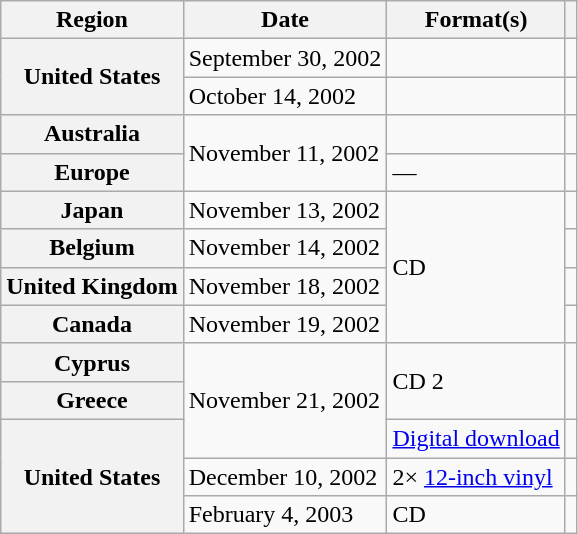<table class="wikitable plainrowheaders">
<tr>
<th scope="col">Region</th>
<th scope="col">Date</th>
<th scope="col">Format(s)</th>
<th scope="col"></th>
</tr>
<tr>
<th scope="row" rowspan="2">United States</th>
<td>September 30, 2002</td>
<td></td>
<td align="center"></td>
</tr>
<tr>
<td>October 14, 2002</td>
<td></td>
<td align="center"></td>
</tr>
<tr>
<th scope="row">Australia</th>
<td rowspan="2">November 11, 2002</td>
<td></td>
<td align="center"></td>
</tr>
<tr>
<th scope="row">Europe</th>
<td>—</td>
<td align="center"></td>
</tr>
<tr>
<th scope="row">Japan</th>
<td>November 13, 2002</td>
<td rowspan="4">CD</td>
<td align="center"></td>
</tr>
<tr>
<th scope="row">Belgium</th>
<td>November 14, 2002</td>
<td align="center"></td>
</tr>
<tr>
<th scope="row">United Kingdom</th>
<td>November 18, 2002</td>
<td align="center"></td>
</tr>
<tr>
<th scope="row">Canada</th>
<td>November 19, 2002</td>
<td align="center"></td>
</tr>
<tr>
<th scope="row">Cyprus</th>
<td rowspan="3">November 21, 2002</td>
<td rowspan="2">CD 2</td>
<td align="center" rowspan="2"></td>
</tr>
<tr>
<th scope="row">Greece</th>
</tr>
<tr>
<th scope="row" rowspan="3">United States</th>
<td><a href='#'>Digital download</a></td>
<td align="center"></td>
</tr>
<tr>
<td>December 10, 2002</td>
<td>2× <a href='#'>12-inch vinyl</a></td>
<td align="center"></td>
</tr>
<tr>
<td>February 4, 2003</td>
<td>CD</td>
<td align="center"></td>
</tr>
</table>
